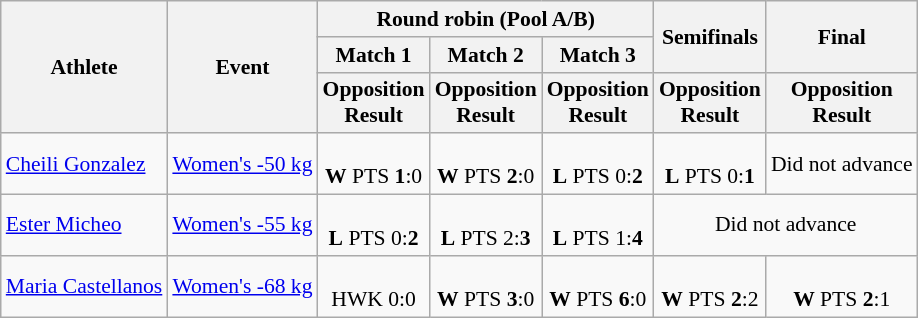<table class="wikitable" border="1" style="font-size:90%">
<tr>
<th rowspan=3>Athlete</th>
<th rowspan=3>Event</th>
<th colspan=3>Round robin (Pool A/B)</th>
<th rowspan=2>Semifinals</th>
<th rowspan=2>Final</th>
</tr>
<tr>
<th>Match 1</th>
<th>Match 2</th>
<th>Match 3</th>
</tr>
<tr>
<th>Opposition<br>Result</th>
<th>Opposition<br>Result</th>
<th>Opposition<br>Result</th>
<th>Opposition<br>Result</th>
<th>Opposition<br>Result</th>
</tr>
<tr>
<td><a href='#'>Cheili Gonzalez</a></td>
<td><a href='#'>Women's -50 kg</a></td>
<td align=center><br><strong>W</strong> PTS <strong>1</strong>:0</td>
<td align=center><br><strong>W</strong> PTS <strong>2</strong>:0</td>
<td align=center><br><strong>L</strong> PTS 0:<strong>2</strong></td>
<td align=center><br><strong>L</strong> PTS 0:<strong>1</strong><br></td>
<td align="center" colspan="7">Did not advance</td>
</tr>
<tr>
<td><a href='#'>Ester Micheo</a></td>
<td><a href='#'>Women's -55 kg</a></td>
<td align=center><br><strong>L</strong> PTS 0:<strong>2</strong></td>
<td align=center><br><strong>L</strong> PTS 2:<strong>3</strong></td>
<td align=center><br><strong>L</strong> PTS 1:<strong>4</strong></td>
<td align="center" colspan="7">Did not advance</td>
</tr>
<tr>
<td><a href='#'>Maria Castellanos</a></td>
<td><a href='#'>Women's -68 kg</a></td>
<td align=center><br>HWK 0:0</td>
<td align=center><br><strong>W</strong> PTS <strong>3</strong>:0</td>
<td align=center><br><strong>W</strong> PTS <strong>6</strong>:0</td>
<td align=center><br><strong>W</strong> PTS <strong>2</strong>:2</td>
<td align=center><br><strong>W</strong> PTS <strong>2</strong>:1<br></td>
</tr>
</table>
